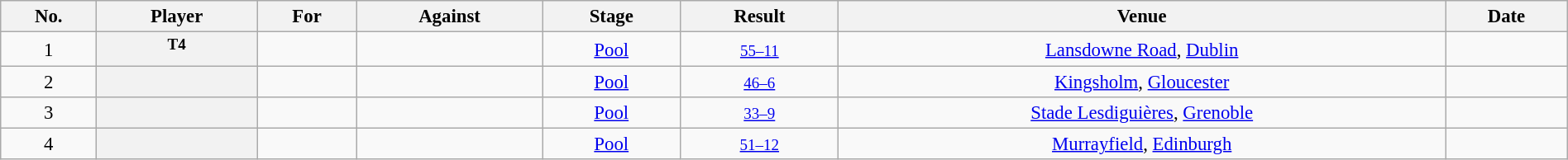<table class="wikitable sortable" style="text-align:center;width:100%;font-size:95%">
<tr>
<th scope=col>No.</th>
<th scope=col>Player</th>
<th scope=col>For</th>
<th scope=col>Against</th>
<th scope=col>Stage</th>
<th scope=col>Result</th>
<th scope=col>Venue</th>
<th scope=col>Date</th>
</tr>
<tr>
<td>1</td>
<th scope=row><sup>T4</sup></th>
<td></td>
<td></td>
<td><a href='#'>Pool</a></td>
<td align=center><small><a href='#'>55–11</a></small></td>
<td><a href='#'>Lansdowne Road</a>, <a href='#'>Dublin</a></td>
<td></td>
</tr>
<tr>
<td>2</td>
<th scope=row></th>
<td></td>
<td></td>
<td><a href='#'>Pool</a></td>
<td align=center><small><a href='#'>46–6</a></small></td>
<td><a href='#'>Kingsholm</a>, <a href='#'>Gloucester</a></td>
<td></td>
</tr>
<tr>
<td>3</td>
<th scope=row></th>
<td></td>
<td></td>
<td><a href='#'>Pool</a></td>
<td align=center><small><a href='#'>33–9</a></small></td>
<td><a href='#'>Stade Lesdiguières</a>, <a href='#'>Grenoble</a></td>
<td></td>
</tr>
<tr>
<td>4</td>
<th scope=row></th>
<td></td>
<td></td>
<td><a href='#'>Pool</a></td>
<td align=center><small><a href='#'>51–12</a></small></td>
<td><a href='#'>Murrayfield</a>, <a href='#'>Edinburgh</a></td>
<td></td>
</tr>
</table>
